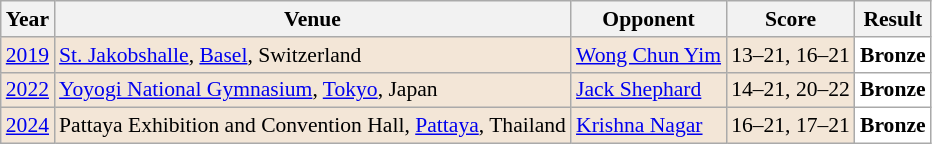<table class="sortable wikitable" style="font-size: 90%;">
<tr>
<th>Year</th>
<th>Venue</th>
<th>Opponent</th>
<th>Score</th>
<th>Result</th>
</tr>
<tr style="background:#F3E6D7">
<td align="center"><a href='#'>2019</a></td>
<td align="left"><a href='#'>St. Jakobshalle</a>, <a href='#'>Basel</a>, Switzerland</td>
<td align="left"> <a href='#'>Wong Chun Yim</a></td>
<td align="left">13–21, 16–21</td>
<td style="text-align:left; background:white"> <strong>Bronze</strong></td>
</tr>
<tr style="background:#F3E6D7">
<td align="center"><a href='#'>2022</a></td>
<td align="left"><a href='#'>Yoyogi National Gymnasium</a>, <a href='#'>Tokyo</a>, Japan</td>
<td align="left"> <a href='#'>Jack Shephard</a></td>
<td align="left">14–21, 20–22</td>
<td style="text-align:left; background:white"> <strong>Bronze</strong></td>
</tr>
<tr style="background:#F3E6D7">
<td align="center"><a href='#'>2024</a></td>
<td align="left">Pattaya Exhibition and Convention Hall, <a href='#'>Pattaya</a>, Thailand</td>
<td align="left"> <a href='#'>Krishna Nagar</a></td>
<td align="left">16–21, 17–21</td>
<td style="text-align:left; background:white"> <strong>Bronze</strong></td>
</tr>
</table>
